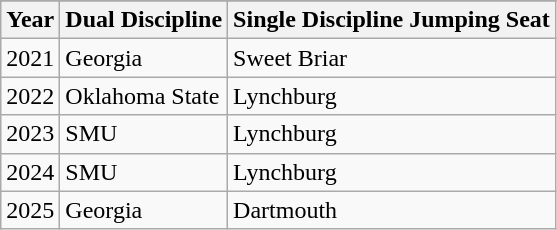<table class="wikitable sortable mw-collapsible">
<tr>
</tr>
<tr>
<th>Year</th>
<th>Dual Discipline</th>
<th>Single Discipline Jumping Seat</th>
</tr>
<tr>
<td>2021</td>
<td>Georgia</td>
<td>Sweet Briar</td>
</tr>
<tr>
<td>2022</td>
<td>Oklahoma State</td>
<td>Lynchburg</td>
</tr>
<tr>
<td>2023</td>
<td>SMU</td>
<td>Lynchburg</td>
</tr>
<tr>
<td>2024</td>
<td>SMU</td>
<td>Lynchburg</td>
</tr>
<tr>
<td>2025</td>
<td>Georgia</td>
<td>Dartmouth</td>
</tr>
</table>
